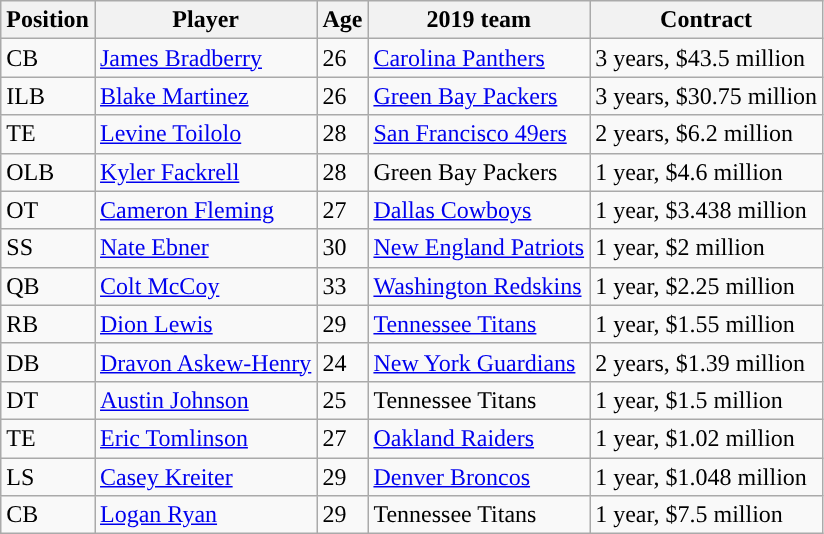<table class="wikitable">
<tr>
<th>Position</th>
<th>Player</th>
<th>Age</th>
<th>2019 team</th>
<th>Contract</th>
</tr>
<tr>
<td>CB</td>
<td><a href='#'>James Bradberry</a></td>
<td>26</td>
<td><a href='#'>Carolina Panthers</a></td>
<td>3 years, $43.5 million</td>
</tr>
<tr>
<td>ILB</td>
<td><a href='#'>Blake Martinez</a></td>
<td>26</td>
<td><a href='#'>Green Bay Packers</a></td>
<td>3 years, $30.75 million</td>
</tr>
<tr>
<td>TE</td>
<td><a href='#'>Levine Toilolo</a></td>
<td>28</td>
<td><a href='#'>San Francisco 49ers</a></td>
<td>2 years, $6.2 million</td>
</tr>
<tr>
<td>OLB</td>
<td><a href='#'>Kyler Fackrell</a></td>
<td>28</td>
<td>Green Bay Packers</td>
<td>1 year, $4.6 million</td>
</tr>
<tr>
<td>OT</td>
<td><a href='#'>Cameron Fleming</a></td>
<td>27</td>
<td><a href='#'>Dallas Cowboys</a></td>
<td>1 year, $3.438 million</td>
</tr>
<tr>
<td>SS</td>
<td><a href='#'>Nate Ebner</a></td>
<td>30</td>
<td><a href='#'>New England Patriots</a></td>
<td>1 year, $2 million</td>
</tr>
<tr>
<td>QB</td>
<td><a href='#'>Colt McCoy</a></td>
<td>33</td>
<td><a href='#'>Washington Redskins</a></td>
<td>1 year, $2.25 million</td>
</tr>
<tr>
<td>RB</td>
<td><a href='#'>Dion Lewis</a></td>
<td>29</td>
<td><a href='#'>Tennessee Titans</a></td>
<td>1 year, $1.55 million</td>
</tr>
<tr>
<td>DB</td>
<td><a href='#'>Dravon Askew-Henry</a></td>
<td>24</td>
<td><a href='#'>New York Guardians</a></td>
<td>2 years, $1.39 million</td>
</tr>
<tr>
<td>DT</td>
<td><a href='#'>Austin Johnson</a></td>
<td>25</td>
<td>Tennessee Titans</td>
<td>1 year, $1.5 million</td>
</tr>
<tr>
<td>TE</td>
<td><a href='#'>Eric Tomlinson</a></td>
<td>27</td>
<td><a href='#'>Oakland Raiders</a></td>
<td>1 year, $1.02 million</td>
</tr>
<tr>
<td>LS</td>
<td><a href='#'>Casey Kreiter</a></td>
<td>29</td>
<td><a href='#'>Denver Broncos</a></td>
<td>1 year, $1.048 million</td>
</tr>
<tr>
<td>CB</td>
<td><a href='#'>Logan Ryan</a></td>
<td>29</td>
<td>Tennessee Titans</td>
<td>1 year, $7.5 million</td>
</tr>
</table>
